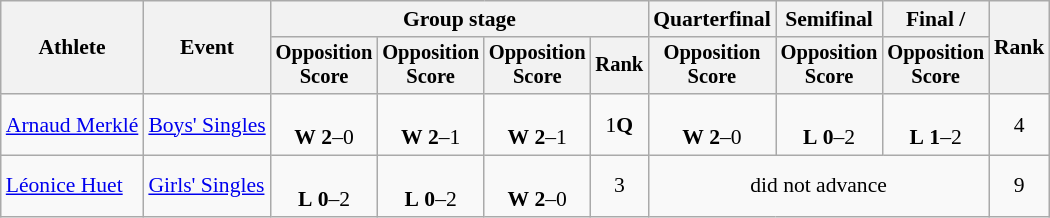<table class="wikitable" style="font-size:90%">
<tr>
<th rowspan=2>Athlete</th>
<th rowspan=2>Event</th>
<th colspan=4>Group stage</th>
<th>Quarterfinal</th>
<th>Semifinal</th>
<th>Final / </th>
<th rowspan=2>Rank</th>
</tr>
<tr style="font-size:95%">
<th>Opposition<br>Score</th>
<th>Opposition<br>Score</th>
<th>Opposition<br>Score</th>
<th>Rank</th>
<th>Opposition<br>Score</th>
<th>Opposition<br>Score</th>
<th>Opposition<br>Score</th>
</tr>
<tr align=center>
<td align=left><a href='#'>Arnaud Merklé</a></td>
<td align=left><a href='#'>Boys' Singles</a></td>
<td><br><strong>W</strong> <strong>2</strong>–0</td>
<td><br><strong>W</strong> <strong>2</strong>–1</td>
<td><br><strong>W</strong> <strong>2</strong>–1</td>
<td>1<strong>Q</strong></td>
<td><br><strong>W</strong> <strong>2</strong>–0</td>
<td><br><strong>L</strong> <strong>0</strong>–2</td>
<td><br><strong>L</strong> <strong>1</strong>–2</td>
<td>4</td>
</tr>
<tr align=center>
<td align=left><a href='#'>Léonice Huet</a></td>
<td align=left><a href='#'>Girls' Singles</a></td>
<td><br><strong>L</strong> <strong>0</strong>–2</td>
<td><br><strong>L</strong> <strong>0</strong>–2</td>
<td><br><strong>W</strong> <strong>2</strong>–0</td>
<td>3</td>
<td colspan=3>did not advance</td>
<td>9</td>
</tr>
</table>
